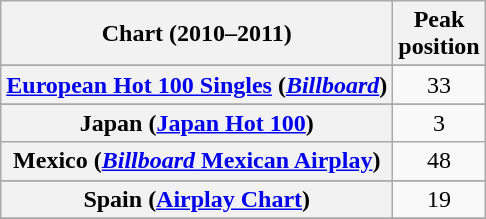<table class="wikitable sortable plainrowheaders" style="text-align:center">
<tr>
<th scope="col">Chart (2010–2011)</th>
<th scope="col">Peak<br>position</th>
</tr>
<tr>
</tr>
<tr>
</tr>
<tr>
</tr>
<tr>
</tr>
<tr>
</tr>
<tr>
</tr>
<tr>
</tr>
<tr>
<th scope="row"><a href='#'>European Hot 100 Singles</a> (<em><a href='#'>Billboard</a></em>)</th>
<td>33</td>
</tr>
<tr>
</tr>
<tr>
</tr>
<tr>
</tr>
<tr>
<th scope="row">Japan (<a href='#'>Japan Hot 100</a>)</th>
<td>3</td>
</tr>
<tr>
<th scope="row">Mexico (<a href='#'><em>Billboard</em> Mexican Airplay</a>)</th>
<td>48</td>
</tr>
<tr>
</tr>
<tr>
</tr>
<tr>
<th scope="row">Spain (<a href='#'>Airplay Chart</a>)</th>
<td>19</td>
</tr>
<tr>
</tr>
<tr>
</tr>
<tr>
</tr>
<tr>
</tr>
<tr>
</tr>
</table>
